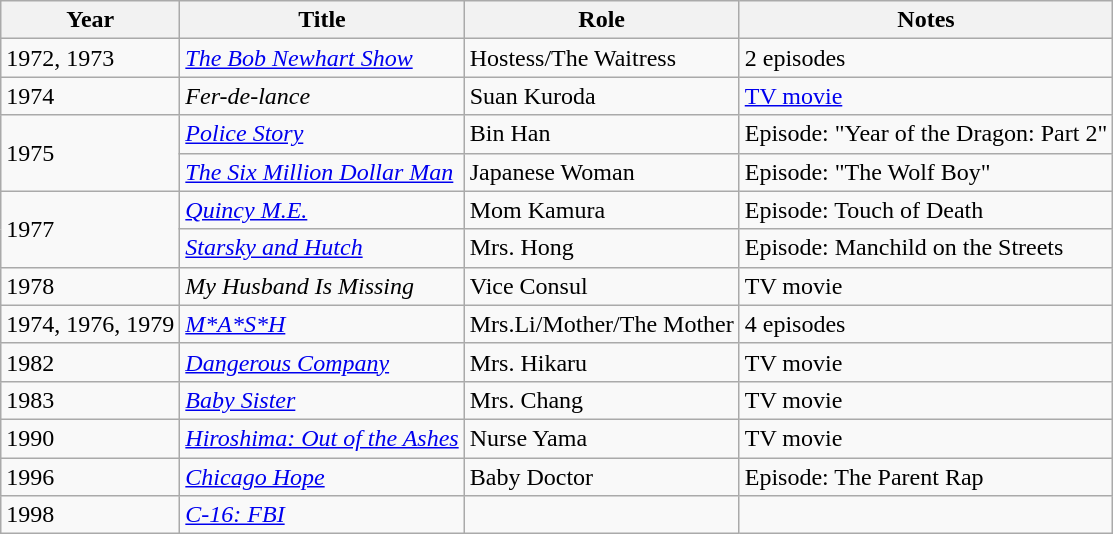<table class="wikitable">
<tr>
<th>Year</th>
<th>Title</th>
<th>Role</th>
<th>Notes</th>
</tr>
<tr>
<td>1972, 1973</td>
<td><em><a href='#'>The Bob Newhart Show</a></em></td>
<td>Hostess/The Waitress</td>
<td>2 episodes</td>
</tr>
<tr>
<td>1974</td>
<td><em>Fer-de-lance</em></td>
<td>Suan Kuroda</td>
<td><a href='#'>TV movie</a></td>
</tr>
<tr>
<td rowspan="2">1975</td>
<td><em><a href='#'>Police Story</a></em></td>
<td>Bin Han</td>
<td>Episode: "Year of the Dragon: Part 2"</td>
</tr>
<tr>
<td><em><a href='#'>The Six Million Dollar Man</a></em></td>
<td>Japanese Woman</td>
<td>Episode: "The Wolf Boy"</td>
</tr>
<tr>
<td rowspan="2">1977</td>
<td><em><a href='#'>Quincy M.E.</a></em></td>
<td>Mom Kamura</td>
<td>Episode: Touch of Death</td>
</tr>
<tr>
<td><em><a href='#'>Starsky and Hutch</a></em></td>
<td>Mrs. Hong</td>
<td>Episode: Manchild on the Streets</td>
</tr>
<tr>
<td>1978</td>
<td><em>My Husband Is Missing</em></td>
<td>Vice Consul</td>
<td>TV movie</td>
</tr>
<tr>
<td>1974, 1976, 1979</td>
<td><em><a href='#'>M*A*S*H</a></em></td>
<td>Mrs.Li/Mother/The Mother</td>
<td>4 episodes</td>
</tr>
<tr>
<td>1982</td>
<td><em><a href='#'>Dangerous Company</a></em></td>
<td>Mrs. Hikaru</td>
<td>TV movie</td>
</tr>
<tr>
<td>1983</td>
<td><em><a href='#'>Baby Sister</a></em></td>
<td>Mrs. Chang</td>
<td>TV movie</td>
</tr>
<tr>
<td>1990</td>
<td><em><a href='#'>Hiroshima: Out of the Ashes</a></em></td>
<td>Nurse Yama</td>
<td>TV movie</td>
</tr>
<tr>
<td>1996</td>
<td><em><a href='#'>Chicago Hope</a></em></td>
<td>Baby Doctor</td>
<td>Episode: The Parent Rap</td>
</tr>
<tr>
<td>1998</td>
<td><em><a href='#'>C-16: FBI</a></em></td>
<td></td>
<td></td>
</tr>
</table>
